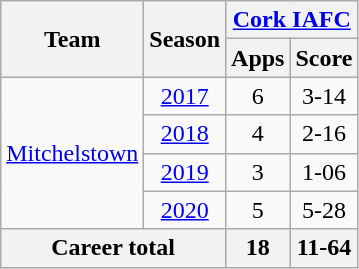<table class="wikitable" style="text-align:center">
<tr>
<th rowspan="2">Team</th>
<th rowspan="2">Season</th>
<th colspan="2"><a href='#'>Cork IAFC</a></th>
</tr>
<tr>
<th>Apps</th>
<th>Score</th>
</tr>
<tr>
<td rowspan="4"><a href='#'>Mitchelstown</a></td>
<td><a href='#'>2017</a></td>
<td>6</td>
<td>3-14</td>
</tr>
<tr>
<td><a href='#'>2018</a></td>
<td>4</td>
<td>2-16</td>
</tr>
<tr>
<td><a href='#'>2019</a></td>
<td>3</td>
<td>1-06</td>
</tr>
<tr>
<td><a href='#'>2020</a></td>
<td>5</td>
<td>5-28</td>
</tr>
<tr>
<th colspan="2">Career total</th>
<th>18</th>
<th>11-64</th>
</tr>
</table>
